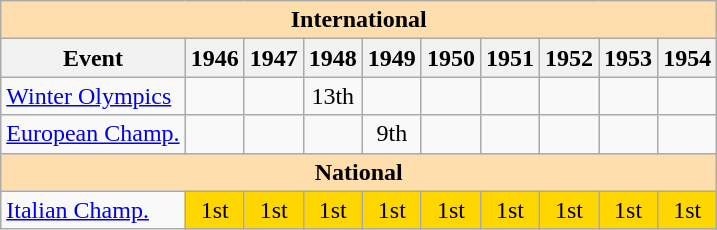<table class="wikitable" style="text-align:center">
<tr>
<th style="background-color: #ffdead; " colspan=10 align=center>International</th>
</tr>
<tr>
<th>Event</th>
<th>1946</th>
<th>1947</th>
<th>1948</th>
<th>1949</th>
<th>1950</th>
<th>1951</th>
<th>1952</th>
<th>1953</th>
<th>1954</th>
</tr>
<tr>
<td align=left><a href='#'>Winter Olympics</a></td>
<td></td>
<td></td>
<td>13th</td>
<td></td>
<td></td>
<td></td>
<td></td>
<td></td>
<td></td>
</tr>
<tr>
<td align=left><a href='#'>European Champ.</a></td>
<td></td>
<td></td>
<td></td>
<td>9th</td>
<td></td>
<td></td>
<td></td>
<td></td>
<td></td>
</tr>
<tr>
<th style="background-color: #ffdead; " colspan=10 align=center>National</th>
</tr>
<tr>
<td align=left><a href='#'>Italian Champ.</a></td>
<td bgcolor=gold>1st</td>
<td bgcolor=gold>1st</td>
<td bgcolor=gold>1st</td>
<td bgcolor=gold>1st</td>
<td bgcolor=gold>1st</td>
<td bgcolor=gold>1st</td>
<td bgcolor=gold>1st</td>
<td bgcolor=gold>1st</td>
<td bgcolor=gold>1st</td>
</tr>
</table>
